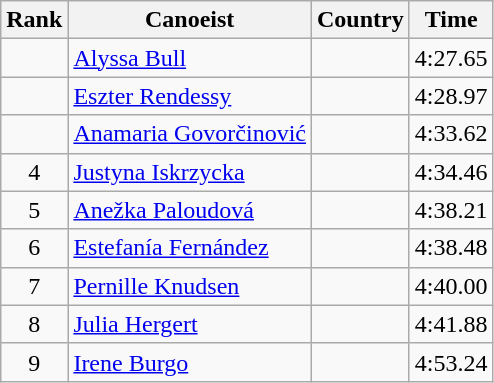<table class="wikitable" style="text-align:center">
<tr>
<th>Rank</th>
<th>Canoeist</th>
<th>Country</th>
<th>Time</th>
</tr>
<tr>
<td></td>
<td align="left"><a href='#'>Alyssa Bull</a></td>
<td align="left"></td>
<td>4:27.65</td>
</tr>
<tr>
<td></td>
<td align="left"><a href='#'>Eszter Rendessy</a></td>
<td align="left"></td>
<td>4:28.97</td>
</tr>
<tr>
<td></td>
<td align="left"><a href='#'>Anamaria Govorčinović</a></td>
<td align="left"></td>
<td>4:33.62</td>
</tr>
<tr>
<td>4</td>
<td align="left"><a href='#'>Justyna Iskrzycka</a></td>
<td align="left"></td>
<td>4:34.46</td>
</tr>
<tr>
<td>5</td>
<td align="left"><a href='#'>Anežka Paloudová</a></td>
<td align="left"></td>
<td>4:38.21</td>
</tr>
<tr>
<td>6</td>
<td align="left"><a href='#'>Estefanía Fernández</a></td>
<td align="left"></td>
<td>4:38.48</td>
</tr>
<tr>
<td>7</td>
<td align="left"><a href='#'>Pernille Knudsen</a></td>
<td align="left"></td>
<td>4:40.00</td>
</tr>
<tr>
<td>8</td>
<td align="left"><a href='#'>Julia Hergert</a></td>
<td align="left"></td>
<td>4:41.88</td>
</tr>
<tr>
<td>9</td>
<td align="left"><a href='#'>Irene Burgo</a></td>
<td align="left"></td>
<td>4:53.24</td>
</tr>
</table>
